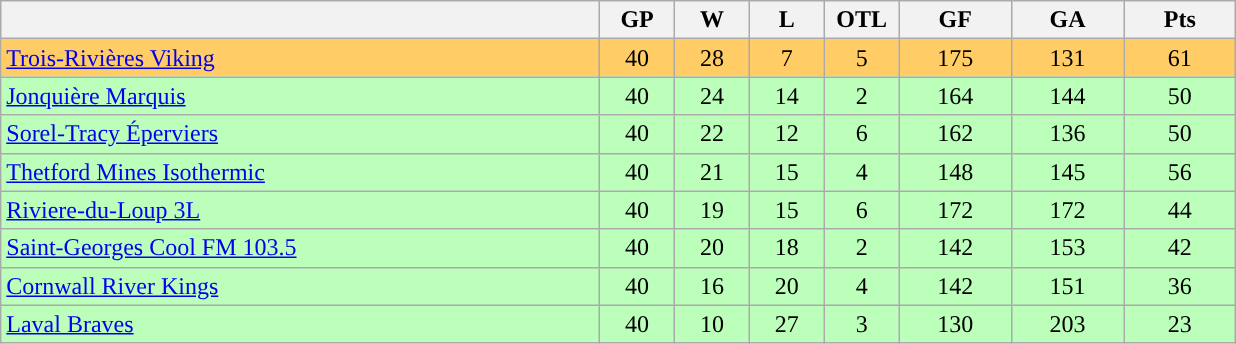<table class="wikitable">
<tr>
<th width="40%" bgcolor="#e0e0e0"></th>
<th width="5%" bgcolor="#e0e0e0">GP</th>
<th width="5%" bgcolor="#e0e0e0">W</th>
<th width="5%" bgcolor="#e0e0e0">L</th>
<th width="5%" bgcolor="#e0e0e0">OTL</th>
<th width="7.5%" bgcolor="#e0e0e0">GF</th>
<th width="7.5%" bgcolor="#e0e0e0">GA</th>
<th width="7.5%" bgcolor="#e0e0e0">Pts</th>
</tr>
<tr align="center" bgcolor="#FFCC66">
<td align="left"><a href='#'>Trois-Rivières Viking</a></td>
<td>40</td>
<td>28</td>
<td>7</td>
<td>5</td>
<td>175</td>
<td>131</td>
<td>61</td>
</tr>
<tr align="center" bgcolor="#bbffbb">
<td align="left"><a href='#'>Jonquière Marquis</a></td>
<td>40</td>
<td>24</td>
<td>14</td>
<td>2</td>
<td>164</td>
<td>144</td>
<td>50</td>
</tr>
<tr align="center" bgcolor="#bbffbb">
<td align="left"><a href='#'>Sorel-Tracy Éperviers</a></td>
<td>40</td>
<td>22</td>
<td>12</td>
<td>6</td>
<td>162</td>
<td>136</td>
<td>50</td>
</tr>
<tr align="center" bgcolor="#bbffbb">
<td align="left"><a href='#'>Thetford Mines Isothermic</a></td>
<td>40</td>
<td>21</td>
<td>15</td>
<td>4</td>
<td>148</td>
<td>145</td>
<td>56</td>
</tr>
<tr align="center" bgcolor="#bbffbb">
<td align="left"><a href='#'>Riviere-du-Loup 3L</a></td>
<td>40</td>
<td>19</td>
<td>15</td>
<td>6</td>
<td>172</td>
<td>172</td>
<td>44</td>
</tr>
<tr align="center" bgcolor="#bbffbb">
<td align="left"><a href='#'>Saint-Georges Cool FM 103.5</a></td>
<td>40</td>
<td>20</td>
<td>18</td>
<td>2</td>
<td>142</td>
<td>153</td>
<td>42</td>
</tr>
<tr align="center" bgcolor="#bbffbb">
<td align="left"><a href='#'>Cornwall River Kings</a></td>
<td>40</td>
<td>16</td>
<td>20</td>
<td>4</td>
<td>142</td>
<td>151</td>
<td>36</td>
</tr>
<tr align="center" bgcolor="#bbffbb">
<td align="left"><a href='#'>Laval Braves</a></td>
<td>40</td>
<td>10</td>
<td>27</td>
<td>3</td>
<td>130</td>
<td>203</td>
<td>23</td>
</tr>
</table>
